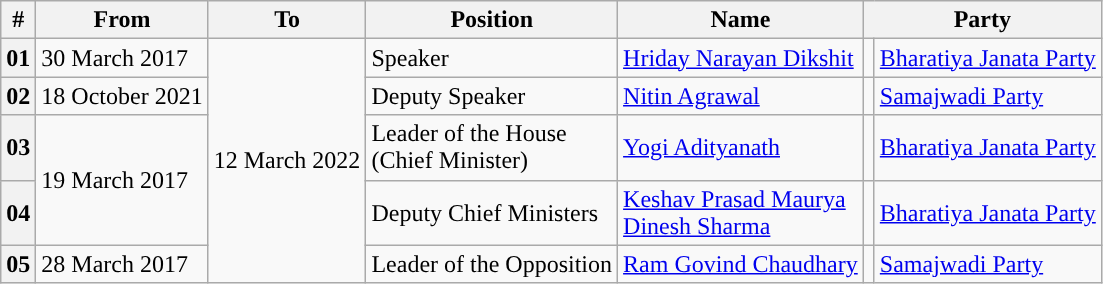<table class="wikitable sortable">
<tr>
<th>#</th>
<th>From</th>
<th>To</th>
<th>Position</th>
<th>Name</th>
<th colspan="2">Party</th>
</tr>
<tr>
<th>01</th>
<td>30 March 2017</td>
<td rowspan="5">12 March 2022</td>
<td>Speaker</td>
<td><a href='#'>Hriday Narayan Dikshit</a></td>
<td style="background:"></td>
<td><a href='#'>Bharatiya Janata Party</a></td>
</tr>
<tr>
<th>02</th>
<td>18 October 2021</td>
<td>Deputy Speaker</td>
<td><a href='#'>Nitin Agrawal</a></td>
<td style="background:"></td>
<td><a href='#'>Samajwadi Party</a></td>
</tr>
<tr>
<th>03</th>
<td rowspan="2">19 March 2017</td>
<td>Leader of the House<br>(Chief Minister)</td>
<td><a href='#'>Yogi Adityanath</a></td>
<td style="background:"></td>
<td><a href='#'>Bharatiya Janata Party</a></td>
</tr>
<tr>
<th>04</th>
<td>Deputy Chief Ministers</td>
<td><a href='#'>Keshav Prasad Maurya</a><br><a href='#'>Dinesh Sharma</a></td>
<td style="background:"></td>
<td><a href='#'>Bharatiya Janata Party</a></td>
</tr>
<tr>
<th>05</th>
<td>28 March 2017</td>
<td>Leader of the Opposition</td>
<td><a href='#'>Ram Govind Chaudhary</a></td>
<td style="background:"></td>
<td><a href='#'>Samajwadi Party</a></td>
</tr>
</table>
